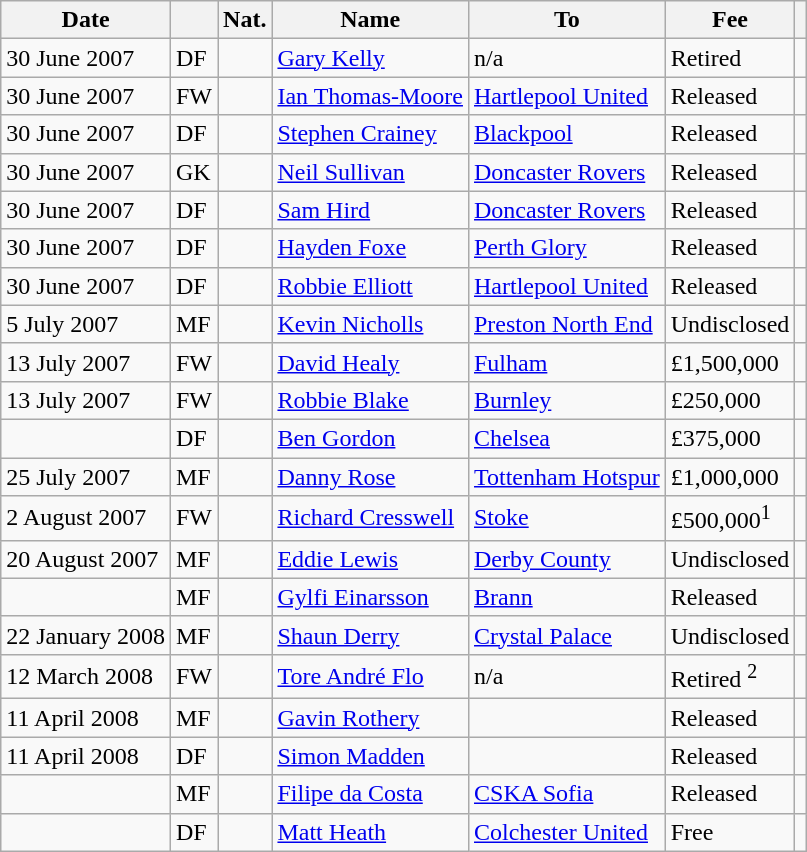<table class="wikitable">
<tr>
<th>Date</th>
<th></th>
<th>Nat.</th>
<th>Name</th>
<th>To</th>
<th>Fee</th>
<th></th>
</tr>
<tr>
<td>30 June 2007</td>
<td>DF</td>
<td></td>
<td><a href='#'>Gary Kelly</a></td>
<td>n/a</td>
<td>Retired</td>
<td></td>
</tr>
<tr>
<td>30 June 2007</td>
<td>FW</td>
<td></td>
<td><a href='#'>Ian Thomas-Moore</a></td>
<td><a href='#'>Hartlepool United</a></td>
<td>Released</td>
<td></td>
</tr>
<tr>
<td>30 June 2007</td>
<td>DF</td>
<td></td>
<td><a href='#'>Stephen Crainey</a></td>
<td><a href='#'>Blackpool</a></td>
<td>Released</td>
<td></td>
</tr>
<tr>
<td>30 June 2007</td>
<td>GK</td>
<td></td>
<td><a href='#'>Neil Sullivan</a></td>
<td><a href='#'>Doncaster Rovers</a></td>
<td>Released</td>
<td></td>
</tr>
<tr>
<td>30 June 2007</td>
<td>DF</td>
<td></td>
<td><a href='#'>Sam Hird</a></td>
<td><a href='#'>Doncaster Rovers</a></td>
<td>Released</td>
<td></td>
</tr>
<tr>
<td>30 June 2007</td>
<td>DF</td>
<td></td>
<td><a href='#'>Hayden Foxe</a></td>
<td><a href='#'>Perth Glory</a></td>
<td>Released</td>
<td></td>
</tr>
<tr>
<td>30 June 2007</td>
<td>DF</td>
<td></td>
<td><a href='#'>Robbie Elliott</a></td>
<td><a href='#'>Hartlepool United</a></td>
<td>Released</td>
<td></td>
</tr>
<tr>
<td>5 July 2007</td>
<td>MF</td>
<td></td>
<td><a href='#'>Kevin Nicholls</a></td>
<td><a href='#'>Preston North End</a></td>
<td>Undisclosed</td>
<td></td>
</tr>
<tr>
<td>13 July 2007</td>
<td>FW</td>
<td></td>
<td><a href='#'>David Healy</a></td>
<td><a href='#'>Fulham</a></td>
<td>£1,500,000</td>
<td></td>
</tr>
<tr>
<td>13 July 2007</td>
<td>FW</td>
<td></td>
<td><a href='#'>Robbie Blake</a></td>
<td><a href='#'>Burnley</a></td>
<td>£250,000</td>
<td></td>
</tr>
<tr>
<td></td>
<td>DF</td>
<td></td>
<td><a href='#'>Ben Gordon</a></td>
<td><a href='#'>Chelsea</a></td>
<td>£375,000</td>
<td></td>
</tr>
<tr>
<td>25 July 2007</td>
<td>MF</td>
<td></td>
<td><a href='#'>Danny Rose</a></td>
<td><a href='#'>Tottenham Hotspur</a></td>
<td>£1,000,000</td>
<td></td>
</tr>
<tr>
<td>2 August 2007</td>
<td>FW</td>
<td></td>
<td><a href='#'>Richard Cresswell</a></td>
<td><a href='#'>Stoke</a></td>
<td>£500,000<sup>1</sup></td>
<td></td>
</tr>
<tr>
<td>20 August 2007</td>
<td>MF</td>
<td></td>
<td><a href='#'>Eddie Lewis</a></td>
<td><a href='#'>Derby County</a></td>
<td>Undisclosed</td>
<td></td>
</tr>
<tr>
<td></td>
<td>MF</td>
<td></td>
<td><a href='#'>Gylfi Einarsson</a></td>
<td><a href='#'>Brann</a></td>
<td>Released</td>
<td></td>
</tr>
<tr>
<td>22 January 2008</td>
<td>MF</td>
<td></td>
<td><a href='#'>Shaun Derry</a></td>
<td><a href='#'>Crystal Palace</a></td>
<td>Undisclosed</td>
<td></td>
</tr>
<tr>
<td>12 March 2008</td>
<td>FW</td>
<td></td>
<td><a href='#'>Tore André Flo</a></td>
<td>n/a</td>
<td>Retired <sup>2</sup></td>
<td></td>
</tr>
<tr>
<td>11 April 2008</td>
<td>MF</td>
<td></td>
<td><a href='#'>Gavin Rothery</a></td>
<td></td>
<td>Released</td>
<td></td>
</tr>
<tr>
<td>11 April 2008</td>
<td>DF</td>
<td></td>
<td><a href='#'>Simon Madden</a></td>
<td></td>
<td>Released</td>
<td></td>
</tr>
<tr>
<td></td>
<td>MF</td>
<td></td>
<td><a href='#'>Filipe da Costa</a></td>
<td><a href='#'>CSKA Sofia</a></td>
<td>Released</td>
<td></td>
</tr>
<tr>
<td></td>
<td>DF</td>
<td></td>
<td><a href='#'>Matt Heath</a></td>
<td><a href='#'>Colchester United</a></td>
<td>Free</td>
<td></td>
</tr>
</table>
